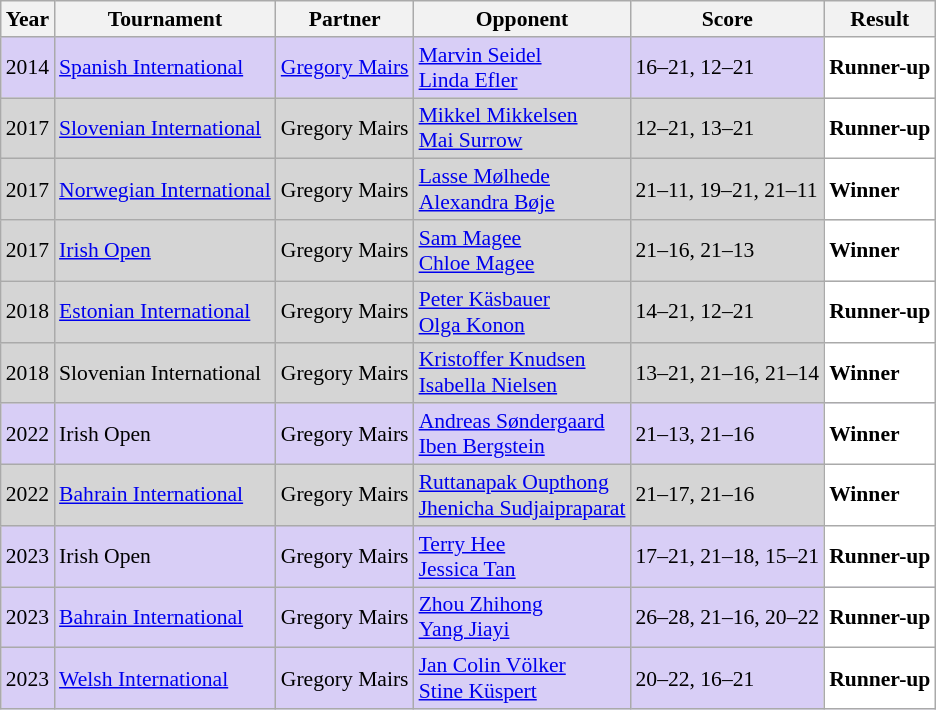<table class="sortable wikitable" style="font-size: 90%;">
<tr>
<th>Year</th>
<th>Tournament</th>
<th>Partner</th>
<th>Opponent</th>
<th>Score</th>
<th>Result</th>
</tr>
<tr style="background:#D8CEF6">
<td align="center">2014</td>
<td align="left"><a href='#'>Spanish International</a></td>
<td align="left"> <a href='#'>Gregory Mairs</a></td>
<td align="left"> <a href='#'>Marvin Seidel</a><br> <a href='#'>Linda Efler</a></td>
<td align="left">16–21, 12–21</td>
<td style="text-align:left; background:white"> <strong>Runner-up</strong></td>
</tr>
<tr style="background:#D5D5D5">
<td align="center">2017</td>
<td align="left"><a href='#'>Slovenian International</a></td>
<td align="left"> Gregory Mairs</td>
<td align="left"> <a href='#'>Mikkel Mikkelsen</a><br> <a href='#'>Mai Surrow</a></td>
<td align="left">12–21, 13–21</td>
<td style="text-align:left; background:white"> <strong>Runner-up</strong></td>
</tr>
<tr style="background:#D5D5D5">
<td align="center">2017</td>
<td align="left"><a href='#'>Norwegian International</a></td>
<td align="left"> Gregory Mairs</td>
<td align="left"> <a href='#'>Lasse Mølhede</a><br> <a href='#'>Alexandra Bøje</a></td>
<td align="left">21–11, 19–21, 21–11</td>
<td style="text-align:left; background:white"> <strong>Winner</strong></td>
</tr>
<tr style="background:#D5D5D5">
<td align="center">2017</td>
<td align="left"><a href='#'>Irish Open</a></td>
<td align="left"> Gregory Mairs</td>
<td align="left"> <a href='#'>Sam Magee</a><br> <a href='#'>Chloe Magee</a></td>
<td align="left">21–16, 21–13</td>
<td style="text-align:left; background:white"> <strong>Winner</strong></td>
</tr>
<tr style="background:#D5D5D5">
<td align="center">2018</td>
<td align="left"><a href='#'>Estonian International</a></td>
<td align="left"> Gregory Mairs</td>
<td align="left"> <a href='#'>Peter Käsbauer</a><br> <a href='#'>Olga Konon</a></td>
<td align="left">14–21, 12–21</td>
<td style="text-align:left; background:white"> <strong>Runner-up</strong></td>
</tr>
<tr style="background:#D5D5D5">
<td align="center">2018</td>
<td align="left">Slovenian International</td>
<td align="left"> Gregory Mairs</td>
<td align="left"> <a href='#'>Kristoffer Knudsen</a><br> <a href='#'>Isabella Nielsen</a></td>
<td align="left">13–21, 21–16, 21–14</td>
<td style="text-align:left; background:white"> <strong>Winner</strong></td>
</tr>
<tr style="background:#D8CEF6">
<td align="center">2022</td>
<td align="left">Irish Open</td>
<td align="left"> Gregory Mairs</td>
<td align="left"> <a href='#'>Andreas Søndergaard</a><br> <a href='#'>Iben Bergstein</a></td>
<td align="left">21–13, 21–16</td>
<td style="text-align:left; background:white"> <strong>Winner</strong></td>
</tr>
<tr style="background:#D5D5D5">
<td align="center">2022</td>
<td align="left"><a href='#'>Bahrain International</a></td>
<td align="left"> Gregory Mairs</td>
<td align="left"> <a href='#'>Ruttanapak Oupthong</a><br> <a href='#'>Jhenicha Sudjaipraparat</a></td>
<td align="left">21–17, 21–16</td>
<td style="text-align:left; background:white"> <strong>Winner</strong></td>
</tr>
<tr style="background:#D8CEF6">
<td align="center">2023</td>
<td align="left">Irish Open</td>
<td align="left"> Gregory Mairs</td>
<td align="left"> <a href='#'>Terry Hee</a><br> <a href='#'>Jessica Tan</a></td>
<td align="left">17–21, 21–18, 15–21</td>
<td style="text-align:left; background:white"> <strong>Runner-up</strong></td>
</tr>
<tr style="background:#D8CEF6">
<td align="center">2023</td>
<td align="left"><a href='#'>Bahrain International</a></td>
<td align="left"> Gregory Mairs</td>
<td align="left"> <a href='#'>Zhou Zhihong</a><br> <a href='#'>Yang Jiayi</a></td>
<td align="left">26–28, 21–16, 20–22</td>
<td style="text-align:left; background:white"> <strong>Runner-up</strong></td>
</tr>
<tr style="background:#D8CEF6">
<td align="center">2023</td>
<td align="left"><a href='#'>Welsh International</a></td>
<td align="left"> Gregory Mairs</td>
<td align="left"> <a href='#'>Jan Colin Völker</a><br> <a href='#'>Stine Küspert</a></td>
<td align="left">20–22, 16–21</td>
<td style="text-align:left; background:white"> <strong>Runner-up</strong></td>
</tr>
</table>
